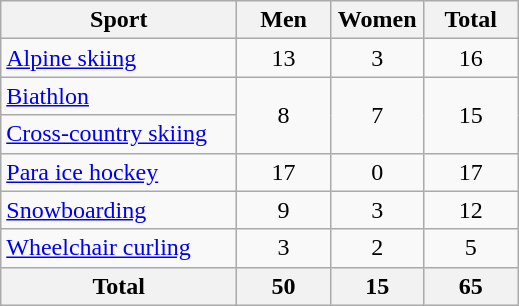<table class="wikitable sortable" style=text-align:center>
<tr>
<th width=150>Sport</th>
<th width=55>Men</th>
<th width=55>Women</th>
<th width=55>Total</th>
</tr>
<tr>
<td align=left><a href='#'>Alpine skiing</a></td>
<td>13</td>
<td>3</td>
<td>16</td>
</tr>
<tr>
<td align=left><a href='#'>Biathlon</a></td>
<td rowspan=2>8</td>
<td rowspan=2>7</td>
<td rowspan=2>15</td>
</tr>
<tr>
<td align=left><a href='#'>Cross-country skiing</a></td>
</tr>
<tr>
<td align=left><a href='#'>Para ice hockey</a></td>
<td>17</td>
<td>0</td>
<td>17</td>
</tr>
<tr>
<td align=left><a href='#'>Snowboarding</a></td>
<td>9</td>
<td>3</td>
<td>12</td>
</tr>
<tr>
<td align=left><a href='#'>Wheelchair curling</a></td>
<td>3</td>
<td>2</td>
<td>5</td>
</tr>
<tr>
<th>Total</th>
<th>50</th>
<th>15</th>
<th>65</th>
</tr>
</table>
